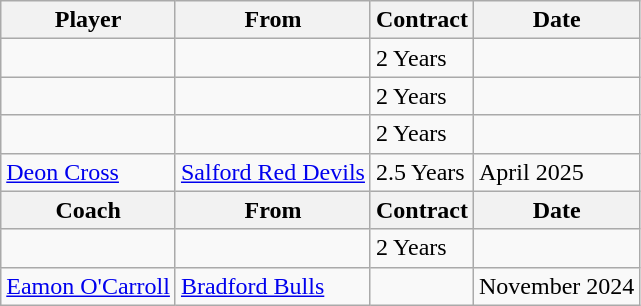<table class="wikitable">
<tr>
<th>Player</th>
<th>From</th>
<th>Contract</th>
<th>Date</th>
</tr>
<tr>
<td></td>
<td></td>
<td>2 Years</td>
<td></td>
</tr>
<tr>
<td></td>
<td></td>
<td>2 Years</td>
<td></td>
</tr>
<tr>
<td></td>
<td></td>
<td>2 Years</td>
<td></td>
</tr>
<tr>
<td {{Nowrap> <a href='#'>Deon Cross</a></td>
<td><a href='#'>Salford Red Devils</a></td>
<td>2.5 Years</td>
<td>April 2025</td>
</tr>
<tr>
<th>Coach</th>
<th>From</th>
<th>Contract</th>
<th>Date</th>
</tr>
<tr>
<td></td>
<td></td>
<td>2 Years</td>
<td></td>
</tr>
<tr>
<td> <a href='#'>Eamon O'Carroll</a></td>
<td><a href='#'>Bradford Bulls</a></td>
<td></td>
<td>November 2024</td>
</tr>
</table>
